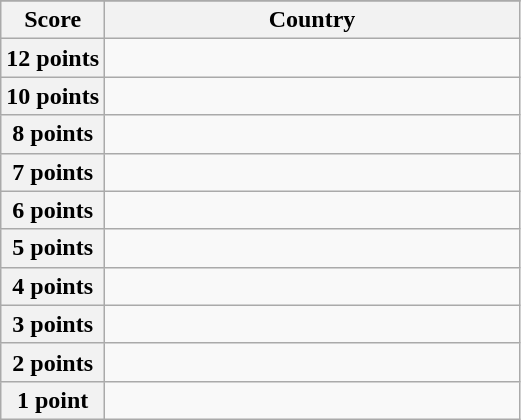<table class="wikitable">
<tr>
</tr>
<tr>
<th scope="col" width="20%">Score</th>
<th scope="col">Country</th>
</tr>
<tr>
<th scope="row">12 points</th>
<td></td>
</tr>
<tr>
<th scope="row">10 points</th>
<td></td>
</tr>
<tr>
<th scope="row">8 points</th>
<td></td>
</tr>
<tr>
<th scope="row">7 points</th>
<td></td>
</tr>
<tr>
<th scope="row">6 points</th>
<td></td>
</tr>
<tr>
<th scope="row">5 points</th>
<td></td>
</tr>
<tr>
<th scope="row">4 points</th>
<td></td>
</tr>
<tr>
<th scope="row">3 points</th>
<td></td>
</tr>
<tr>
<th scope="row">2 points</th>
<td></td>
</tr>
<tr>
<th scope="row">1 point</th>
<td></td>
</tr>
</table>
